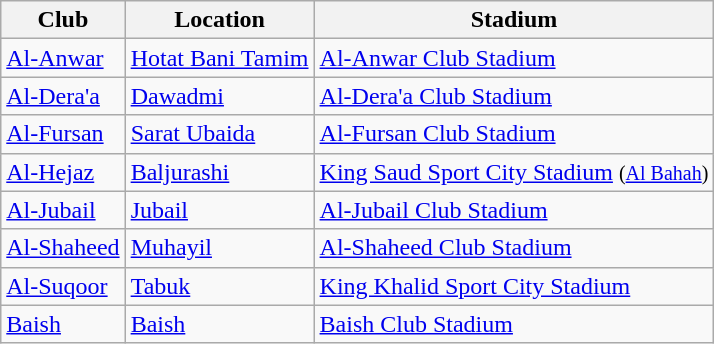<table class="wikitable sortable">
<tr>
<th>Club</th>
<th>Location</th>
<th>Stadium</th>
</tr>
<tr>
<td><a href='#'>Al-Anwar</a></td>
<td><a href='#'>Hotat Bani Tamim</a></td>
<td><a href='#'>Al-Anwar Club Stadium</a></td>
</tr>
<tr>
<td><a href='#'>Al-Dera'a</a></td>
<td><a href='#'>Dawadmi</a></td>
<td><a href='#'>Al-Dera'a Club Stadium</a></td>
</tr>
<tr>
<td><a href='#'>Al-Fursan</a></td>
<td><a href='#'>Sarat Ubaida</a></td>
<td><a href='#'>Al-Fursan Club Stadium</a></td>
</tr>
<tr>
<td><a href='#'>Al-Hejaz</a></td>
<td><a href='#'>Baljurashi</a></td>
<td><a href='#'>King Saud Sport City Stadium</a> <small>(<a href='#'>Al Bahah</a>)</small></td>
</tr>
<tr>
<td><a href='#'>Al-Jubail</a></td>
<td><a href='#'>Jubail</a></td>
<td><a href='#'>Al-Jubail Club Stadium</a></td>
</tr>
<tr>
<td><a href='#'>Al-Shaheed</a></td>
<td><a href='#'>Muhayil</a></td>
<td><a href='#'>Al-Shaheed Club Stadium</a></td>
</tr>
<tr>
<td><a href='#'>Al-Suqoor</a></td>
<td><a href='#'>Tabuk</a></td>
<td><a href='#'>King Khalid Sport City Stadium</a></td>
</tr>
<tr>
<td><a href='#'>Baish</a></td>
<td><a href='#'>Baish</a></td>
<td><a href='#'>Baish Club Stadium</a></td>
</tr>
</table>
